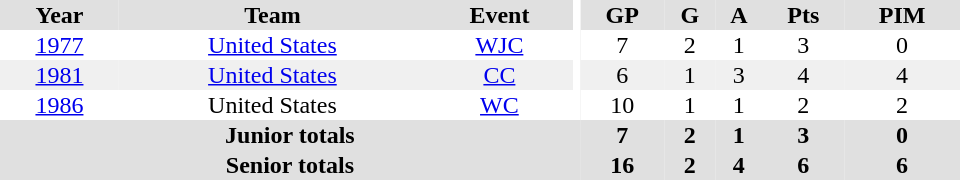<table border="0" cellpadding="1" cellspacing="0" ID="Table3" style="text-align:center; width:40em">
<tr bgcolor="#e0e0e0">
<th>Year</th>
<th>Team</th>
<th>Event</th>
<th rowspan="102" bgcolor="#ffffff"></th>
<th>GP</th>
<th>G</th>
<th>A</th>
<th>Pts</th>
<th>PIM</th>
</tr>
<tr>
<td><a href='#'>1977</a></td>
<td><a href='#'>United States</a></td>
<td><a href='#'>WJC</a></td>
<td>7</td>
<td>2</td>
<td>1</td>
<td>3</td>
<td>0</td>
</tr>
<tr bgcolor="#f0f0f0">
<td><a href='#'>1981</a></td>
<td><a href='#'>United States</a></td>
<td><a href='#'>CC</a></td>
<td>6</td>
<td>1</td>
<td>3</td>
<td>4</td>
<td>4</td>
</tr>
<tr>
<td><a href='#'>1986</a></td>
<td>United States</td>
<td><a href='#'>WC</a></td>
<td>10</td>
<td>1</td>
<td>1</td>
<td>2</td>
<td>2</td>
</tr>
<tr bgcolor="#e0e0e0">
<th colspan="4">Junior totals</th>
<th>7</th>
<th>2</th>
<th>1</th>
<th>3</th>
<th>0</th>
</tr>
<tr bgcolor="#e0e0e0">
<th colspan="4">Senior totals</th>
<th>16</th>
<th>2</th>
<th>4</th>
<th>6</th>
<th>6</th>
</tr>
</table>
